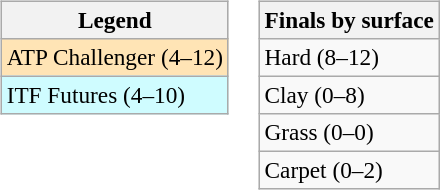<table>
<tr valign=top>
<td><br><table class=wikitable style=font-size:97%>
<tr>
<th>Legend</th>
</tr>
<tr bgcolor=moccasin>
<td>ATP Challenger (4–12)</td>
</tr>
<tr bgcolor=cffcff>
<td>ITF Futures (4–10)</td>
</tr>
</table>
</td>
<td><br><table class=wikitable style=font-size:97%>
<tr>
<th>Finals by surface</th>
</tr>
<tr>
<td>Hard (8–12)</td>
</tr>
<tr>
<td>Clay (0–8)</td>
</tr>
<tr>
<td>Grass (0–0)</td>
</tr>
<tr>
<td>Carpet (0–2)</td>
</tr>
</table>
</td>
</tr>
</table>
